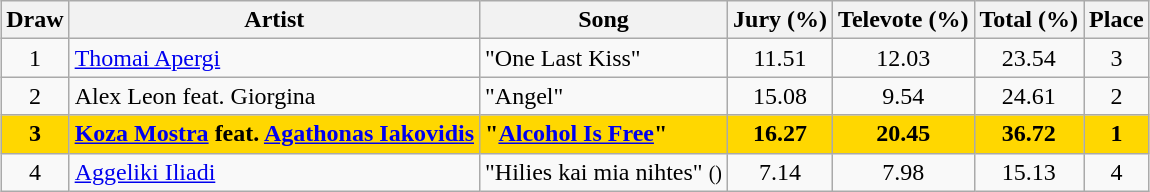<table class="sortable wikitable" style="margin: 1em auto 1em auto; text-align:center">
<tr>
<th>Draw</th>
<th>Artist</th>
<th>Song</th>
<th>Jury (%)</th>
<th>Televote (%)</th>
<th>Total (%)</th>
<th>Place</th>
</tr>
<tr>
<td>1</td>
<td align="left"><a href='#'>Thomai Apergi</a></td>
<td align="left">"One Last Kiss"</td>
<td>11.51</td>
<td>12.03</td>
<td>23.54</td>
<td>3</td>
</tr>
<tr>
<td>2</td>
<td align="left">Alex Leon feat. Giorgina</td>
<td align="left">"Angel"</td>
<td>15.08</td>
<td>9.54</td>
<td>24.61</td>
<td>2</td>
</tr>
<tr style="font-weight:bold; background:gold;">
<td>3</td>
<td align="left"><a href='#'>Koza Mostra</a> feat. <a href='#'>Agathonas Iakovidis</a></td>
<td align="left">"<a href='#'>Alcohol Is Free</a>"</td>
<td>16.27</td>
<td>20.45</td>
<td>36.72</td>
<td>1</td>
</tr>
<tr>
<td>4</td>
<td align="left"><a href='#'>Aggeliki Iliadi</a></td>
<td align="left">"Hilies kai mia nihtes" <small>()</small></td>
<td>7.14</td>
<td>7.98</td>
<td>15.13</td>
<td>4</td>
</tr>
</table>
